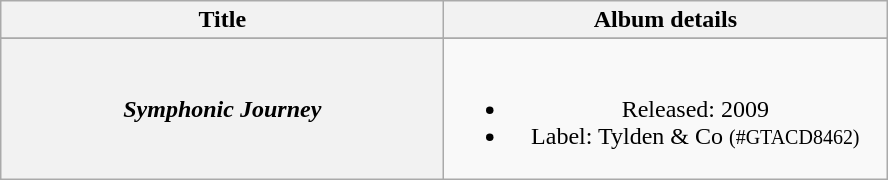<table class="wikitable plainrowheaders" style="text-align:center;">
<tr>
<th style="width:18em;">Title</th>
<th style="width:18em;">Album details</th>
</tr>
<tr>
</tr>
<tr>
<th scope="row"><em>Symphonic Journey</em></th>
<td><br><ul><li>Released: 2009</li><li>Label: Tylden & Co <small>(#GTACD8462)</small></li></ul></td>
</tr>
</table>
